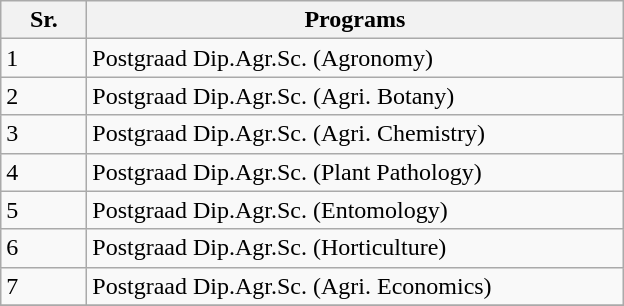<table class="wikitable">
<tr>
<th width="50">Sr.</th>
<th width="350">Programs</th>
</tr>
<tr>
<td>1</td>
<td>Postgraad Dip.Agr.Sc. (Agronomy)</td>
</tr>
<tr>
<td>2</td>
<td>Postgraad Dip.Agr.Sc. (Agri. Botany)</td>
</tr>
<tr>
<td>3</td>
<td>Postgraad Dip.Agr.Sc. (Agri. Chemistry)</td>
</tr>
<tr>
<td>4</td>
<td>Postgraad Dip.Agr.Sc. (Plant Pathology)</td>
</tr>
<tr>
<td>5</td>
<td>Postgraad Dip.Agr.Sc. (Entomology)</td>
</tr>
<tr>
<td>6</td>
<td>Postgraad Dip.Agr.Sc. (Horticulture)</td>
</tr>
<tr>
<td>7</td>
<td>Postgraad Dip.Agr.Sc. (Agri. Economics)</td>
</tr>
<tr>
</tr>
</table>
